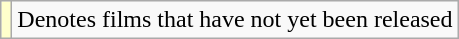<table class="wikitable">
<tr>
<td style="background:#FFFFCC;"></td>
<td>Denotes films that have not yet been released</td>
</tr>
</table>
